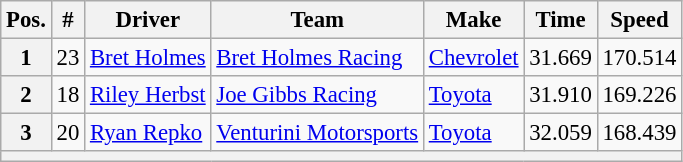<table class="wikitable" style="font-size:95%">
<tr>
<th>Pos.</th>
<th>#</th>
<th>Driver</th>
<th>Team</th>
<th>Make</th>
<th>Time</th>
<th>Speed</th>
</tr>
<tr>
<th>1</th>
<td>23</td>
<td><a href='#'>Bret Holmes</a></td>
<td><a href='#'>Bret Holmes Racing</a></td>
<td><a href='#'>Chevrolet</a></td>
<td>31.669</td>
<td>170.514</td>
</tr>
<tr>
<th>2</th>
<td>18</td>
<td><a href='#'>Riley Herbst</a></td>
<td><a href='#'>Joe Gibbs Racing</a></td>
<td><a href='#'>Toyota</a></td>
<td>31.910</td>
<td>169.226</td>
</tr>
<tr>
<th>3</th>
<td>20</td>
<td><a href='#'>Ryan Repko</a></td>
<td><a href='#'>Venturini Motorsports</a></td>
<td><a href='#'>Toyota</a></td>
<td>32.059</td>
<td>168.439</td>
</tr>
<tr>
<th colspan="7"></th>
</tr>
</table>
